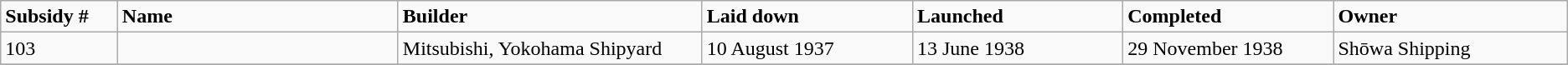<table class="wikitable">
<tr>
<td width="5%"><strong>Subsidy #</strong></td>
<td width="12%"><strong>Name</strong></td>
<td width="13%"><strong>Builder</strong></td>
<td width="9%" bgcolor=><strong>Laid down</strong></td>
<td width="9%" bgcolor=><strong>Launched</strong></td>
<td width="9%" bgcolor=><strong>Completed</strong></td>
<td width="10%" bgcolor=><strong>Owner</strong></td>
</tr>
<tr>
<td>103</td>
<td></td>
<td>Mitsubishi, Yokohama Shipyard</td>
<td>10 August 1937</td>
<td>13 June 1938</td>
<td>29 November 1938</td>
<td>Shōwa Shipping</td>
</tr>
<tr>
</tr>
</table>
